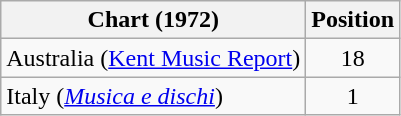<table class="wikitable">
<tr>
<th>Chart (1972)</th>
<th>Position</th>
</tr>
<tr>
<td>Australia (<a href='#'>Kent Music Report</a>)</td>
<td align="center">18</td>
</tr>
<tr>
<td>Italy (<em><a href='#'>Musica e dischi</a></em>)</td>
<td align="center">1</td>
</tr>
</table>
